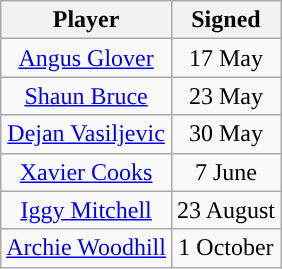<table class="wikitable sortable sortable" style="text-align: center">
<tr>
<th>Player</th>
<th>Signed</th>
</tr>
<tr>
<td><a href='#'>Angus Glover</a></td>
<td>17 May</td>
</tr>
<tr>
<td><a href='#'>Shaun Bruce</a></td>
<td>23 May</td>
</tr>
<tr>
<td><a href='#'>Dejan Vasiljevic</a></td>
<td>30 May</td>
</tr>
<tr>
<td><a href='#'>Xavier Cooks</a></td>
<td>7 June</td>
</tr>
<tr>
<td><a href='#'>Iggy Mitchell</a></td>
<td>23 August</td>
</tr>
<tr>
<td><a href='#'>Archie Woodhill</a></td>
<td>1 October</td>
</tr>
</table>
